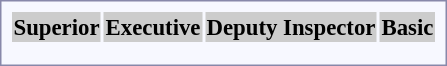<table style="border:1px solid #8888aa; background:#f7f8ff; padding:5px; font-size:95%; margin:0 12px 12px 0;">
<tr style="background:#ccc;">
<th>Superior</th>
<th>Executive</th>
<th>Deputy Inspector</th>
<th>Basic</th>
</tr>
<tr>
<td style="text-align:center;"></td>
<td style="text-align:center;"></td>
<td style="text-align:center;"></td>
<td style="text-align:center;"></td>
</tr>
<tr>
<td colspan=10></td>
</tr>
</table>
